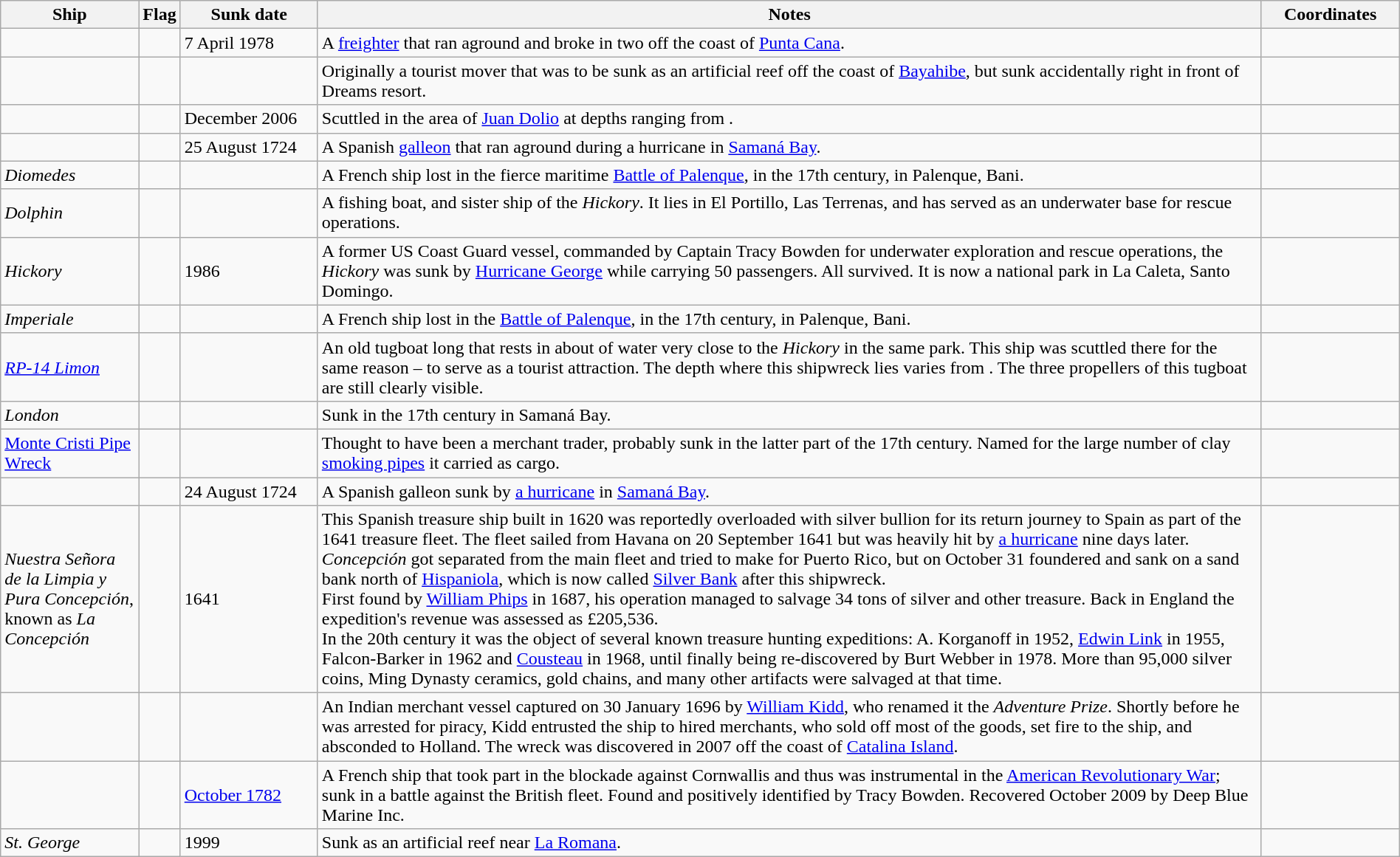<table class=wikitable | style="width:100%">
<tr>
<th style="width:10%">Ship</th>
<th>Flag</th>
<th style="width:10%">Sunk date</th>
<th style="width:70%">Notes</th>
<th style="width:10%">Coordinates</th>
</tr>
<tr>
<td></td>
<td></td>
<td>7 April 1978</td>
<td>A <a href='#'>freighter</a> that ran aground and broke in two off the coast of <a href='#'>Punta Cana</a>.</td>
<td></td>
</tr>
<tr>
<td></td>
<td></td>
<td></td>
<td>Originally a tourist mover that was to be sunk as an artificial reef off the coast of <a href='#'>Bayahibe</a>, but sunk accidentally right in front of Dreams resort.</td>
<td></td>
</tr>
<tr>
<td></td>
<td></td>
<td>December 2006</td>
<td>Scuttled in the area of <a href='#'>Juan Dolio</a> at depths ranging from .</td>
<td></td>
</tr>
<tr>
<td></td>
<td></td>
<td>25 August 1724</td>
<td>A Spanish <a href='#'>galleon</a> that ran aground during a hurricane in <a href='#'>Samaná Bay</a>.</td>
<td></td>
</tr>
<tr>
<td><em>Diomedes</em></td>
<td></td>
<td></td>
<td>A French ship lost in the fierce maritime <a href='#'>Battle of Palenque</a>, in the 17th century, in Palenque, Bani.</td>
<td></td>
</tr>
<tr>
<td><em>Dolphin</em></td>
<td></td>
<td></td>
<td>A  fishing boat, and sister ship of the <em>Hickory</em>. It lies in El Portillo, Las Terrenas, and has served as an underwater base for rescue operations.</td>
<td></td>
</tr>
<tr>
<td><em>Hickory</em></td>
<td></td>
<td>1986</td>
<td>A  former US Coast Guard vessel, commanded by Captain Tracy Bowden for underwater exploration and rescue operations, the <em>Hickory</em> was sunk by <a href='#'>Hurricane George</a> while carrying 50 passengers. All survived. It is now a national park in La Caleta, Santo Domingo.</td>
<td></td>
</tr>
<tr>
<td><em>Imperiale</em></td>
<td></td>
<td></td>
<td>A French ship lost in the <a href='#'>Battle of Palenque</a>, in the 17th century, in Palenque, Bani.</td>
<td></td>
</tr>
<tr>
<td><em><a href='#'>RP-14 Limon</a></em></td>
<td></td>
<td></td>
<td>An old tugboat  long that rests in about  of water very close to the <em>Hickory</em> in the same park. This ship was scuttled there for the same reason – to serve as a tourist attraction. The depth where this shipwreck lies varies from . The three propellers of this tugboat are still clearly visible.</td>
<td></td>
</tr>
<tr>
<td><em>London</em></td>
<td></td>
<td></td>
<td>Sunk in the 17th century in Samaná Bay.</td>
<td></td>
</tr>
<tr>
<td><a href='#'>Monte Cristi Pipe Wreck</a></td>
<td></td>
<td></td>
<td>Thought to have been a merchant trader, probably sunk in the latter part of the 17th century. Named for the large number of clay <a href='#'>smoking pipes</a> it carried as cargo.</td>
<td></td>
</tr>
<tr>
<td></td>
<td></td>
<td>24 August 1724</td>
<td>A Spanish galleon sunk by <a href='#'>a hurricane</a> in <a href='#'>Samaná Bay</a>.</td>
<td></td>
</tr>
<tr>
<td><em>Nuestra Señora de la Limpia y Pura Concepción</em>, known as <em>La Concepción</em></td>
<td></td>
<td>1641</td>
<td>This Spanish treasure ship built in 1620 was reportedly overloaded with silver bullion for its return journey to Spain as part of the 1641 treasure fleet. The fleet sailed from Havana on 20 September 1641 but was heavily hit by <a href='#'>a hurricane</a> nine days later. <em>Concepción</em> got separated from the main fleet and tried to make for Puerto Rico, but on October 31 foundered and sank on a sand bank north of <a href='#'>Hispaniola</a>, which is now called <a href='#'>Silver Bank</a> after this shipwreck.<br>First found by <a href='#'>William Phips</a> in 1687, his operation managed to salvage 34 tons of silver and other treasure. Back in England the expedition's revenue was assessed as £205,536.<br>In the 20th century it was the object of several known treasure hunting expeditions: A. Korganoff in 1952, <a href='#'>Edwin Link</a> in 1955, Falcon-Barker in 1962 and <a href='#'>Cousteau</a> in 1968, until finally being re-discovered by Burt Webber in 1978. More than 95,000 silver coins, Ming Dynasty ceramics, gold chains, and many other artifacts were salvaged at that time.</td>
<td></td>
</tr>
<tr>
<td></td>
<td></td>
<td></td>
<td>An Indian merchant vessel captured on 30 January 1696 by <a href='#'>William Kidd</a>, who renamed it the <em>Adventure Prize</em>. Shortly before he was arrested for piracy, Kidd entrusted the ship to hired merchants, who sold off most of the goods, set fire to the ship, and absconded to Holland. The wreck was discovered in 2007 off the coast of <a href='#'>Catalina Island</a>.</td>
<td></td>
</tr>
<tr>
<td></td>
<td></td>
<td><a href='#'>October 1782</a></td>
<td>A French ship that took part in the blockade against Cornwallis and thus was instrumental in the <a href='#'>American Revolutionary War</a>; sunk in a battle against the British fleet. Found and positively identified by Tracy Bowden. Recovered October 2009 by Deep Blue Marine Inc.</td>
<td></td>
</tr>
<tr>
<td><em>St. George</em></td>
<td></td>
<td>1999</td>
<td>Sunk as an artificial reef near <a href='#'>La Romana</a>.</td>
<td></td>
</tr>
</table>
